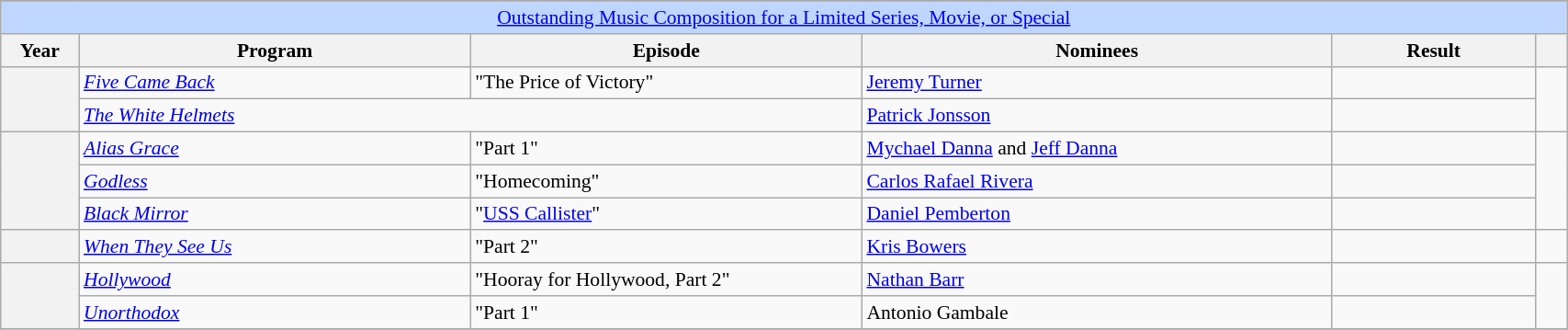<table class="wikitable plainrowheaders" style="font-size: 90%" width=90%>
<tr>
</tr>
<tr ---- bgcolor="#bfd7ff">
<td colspan=6 align=center><a href='#'>Outstanding Music Composition for a Limited Series, Movie, or Special</a></td>
</tr>
<tr ---- bgcolor="#ebf5ff">
<th width="5%">Year</th>
<th width="25%">Program</th>
<th width="25%">Episode</th>
<th width="30%">Nominees</th>
<th width="13%">Result</th>
<th width="5%"></th>
</tr>
<tr>
<th scope=row rowspan=2></th>
<td><em><a href='#'>Five Came Back</a></em></td>
<td>"The Price of Victory"</td>
<td><a href='#'>Jeremy Turner</a></td>
<td></td>
<td rowspan=2></td>
</tr>
<tr>
<td colspan="2"><em><a href='#'>The White Helmets</a></em></td>
<td><a href='#'>Patrick Jonsson</a></td>
<td></td>
</tr>
<tr>
<th scope=row rowspan=3></th>
<td><em><a href='#'>Alias Grace</a></em></td>
<td>"Part 1"</td>
<td><a href='#'>Mychael Danna</a> and <a href='#'>Jeff Danna</a></td>
<td></td>
<td rowspan="3"></td>
</tr>
<tr>
<td><em><a href='#'>Godless</a></em></td>
<td>"Homecoming"</td>
<td><a href='#'>Carlos Rafael Rivera</a></td>
<td></td>
</tr>
<tr>
<td><em><a href='#'>Black Mirror</a></em></td>
<td>"<a href='#'>USS Callister</a>"</td>
<td><a href='#'>Daniel Pemberton</a></td>
<td></td>
</tr>
<tr>
<th scope=row></th>
<td><em><a href='#'>When They See Us</a></em></td>
<td>"Part 2"</td>
<td><a href='#'>Kris Bowers</a></td>
<td></td>
<td></td>
</tr>
<tr>
<th rowspan="2" scope=row></th>
<td><em><a href='#'>Hollywood</a></em></td>
<td>"Hooray for Hollywood, Part 2"</td>
<td><a href='#'>Nathan Barr</a></td>
<td></td>
<td rowspan="2"></td>
</tr>
<tr>
<td><em><a href='#'>Unorthodox</a></em></td>
<td>"Part 1"</td>
<td>Antonio Gambale</td>
<td></td>
</tr>
<tr>
</tr>
</table>
